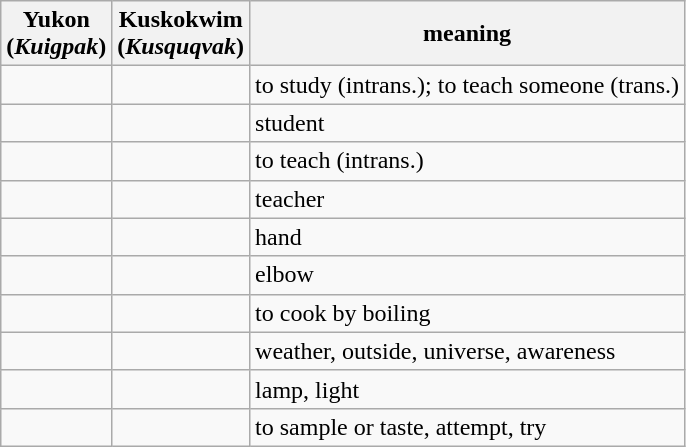<table class=wikitable>
<tr>
<th>Yukon<br>(<em>Kuigpak</em>)</th>
<th>Kuskokwim<br>(<em>Kusquqvak</em>)</th>
<th>meaning</th>
</tr>
<tr>
<td></td>
<td></td>
<td>to study (intrans.); to teach someone (trans.)</td>
</tr>
<tr>
<td></td>
<td></td>
<td>student</td>
</tr>
<tr>
<td></td>
<td></td>
<td>to teach (intrans.)</td>
</tr>
<tr>
<td></td>
<td></td>
<td>teacher</td>
</tr>
<tr>
<td></td>
<td></td>
<td>hand</td>
</tr>
<tr>
<td></td>
<td></td>
<td>elbow</td>
</tr>
<tr>
<td></td>
<td></td>
<td>to cook by boiling</td>
</tr>
<tr>
<td></td>
<td></td>
<td>weather, outside, universe, awareness</td>
</tr>
<tr>
<td></td>
<td></td>
<td>lamp, light</td>
</tr>
<tr>
<td></td>
<td></td>
<td>to sample or taste, attempt, try</td>
</tr>
</table>
